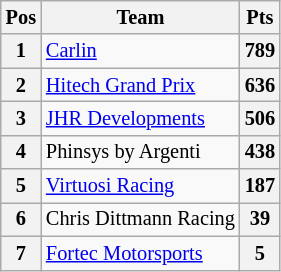<table class="wikitable" style="font-size: 85%">
<tr style="background:#f9f9f9">
<th>Pos</th>
<th>Team</th>
<th>Pts</th>
</tr>
<tr>
<th>1</th>
<td><a href='#'>Carlin</a></td>
<th>789</th>
</tr>
<tr>
<th>2</th>
<td><a href='#'>Hitech Grand Prix</a></td>
<th>636</th>
</tr>
<tr>
<th>3</th>
<td><a href='#'>JHR Developments</a></td>
<th>506</th>
</tr>
<tr>
<th>4</th>
<td>Phinsys by Argenti</td>
<th>438</th>
</tr>
<tr>
<th>5</th>
<td><a href='#'>Virtuosi Racing</a></td>
<th>187</th>
</tr>
<tr>
<th>6</th>
<td>Chris Dittmann Racing</td>
<th>39</th>
</tr>
<tr>
<th>7</th>
<td><a href='#'>Fortec Motorsports</a></td>
<th>5</th>
</tr>
</table>
